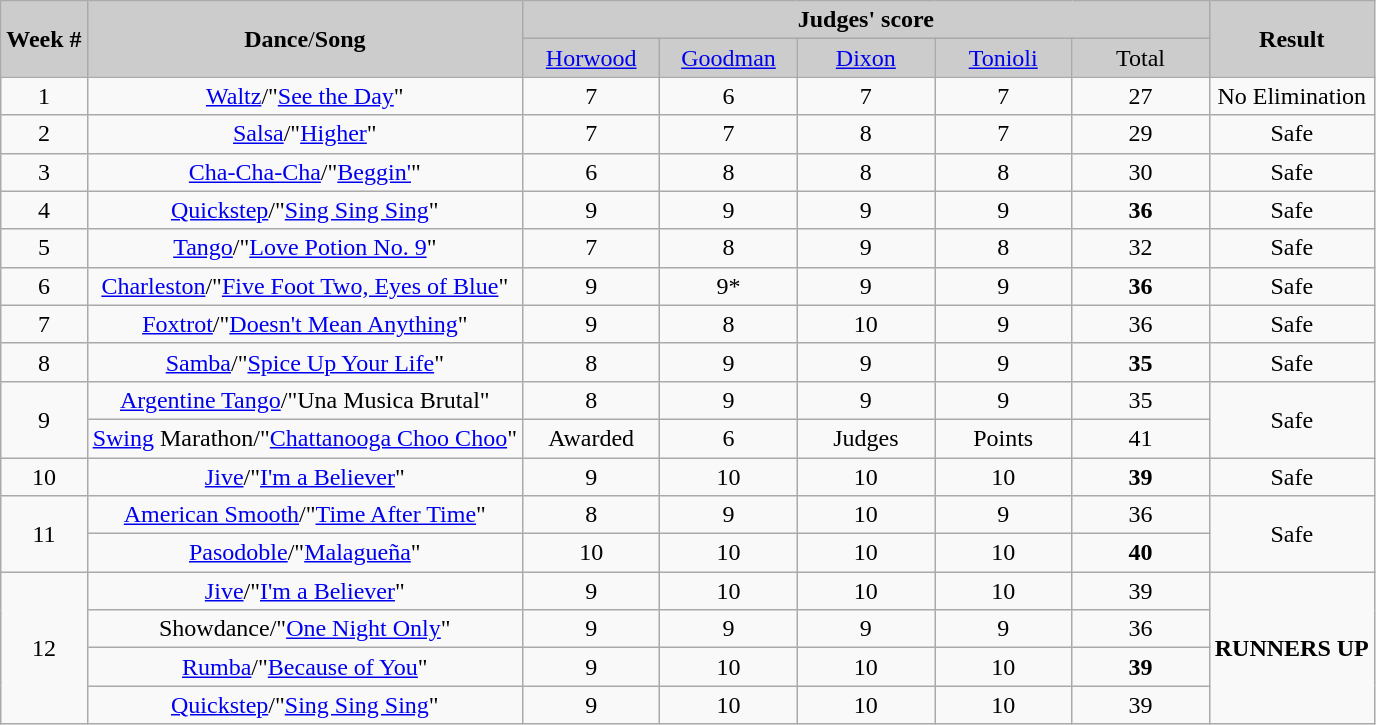<table class="wikitable" style="float:left;">
<tr style="text-align:Center; background:#ccc;">
<td rowspan="2"><strong>Week #</strong></td>
<td rowspan="2"><strong>Dance</strong>/<strong>Song</strong></td>
<td colspan="5"><strong>Judges' score</strong></td>
<td rowspan="2"><strong>Result</strong></td>
</tr>
<tr style="text-align:center; background:#ccc;">
<td style="width:10%; "><a href='#'>Horwood</a></td>
<td style="width:10%; "><a href='#'>Goodman</a></td>
<td style="width:10%; "><a href='#'>Dixon</a></td>
<td style="width:10%; "><a href='#'>Tonioli</a></td>
<td style="width:10%; ">Total</td>
</tr>
<tr style="text-align:center;">
<td>1</td>
<td><a href='#'>Waltz</a>/"<a href='#'>See the Day</a>"</td>
<td>7</td>
<td>6</td>
<td>7</td>
<td>7</td>
<td>27</td>
<td>No Elimination</td>
</tr>
<tr>
<td style="text-align:center;">2</td>
<td style="text-align:center;"><a href='#'>Salsa</a>/"<a href='#'>Higher</a>"</td>
<td style="text-align:center;">7</td>
<td style="text-align:center;">7</td>
<td style="text-align:center;">8</td>
<td style="text-align:center;">7</td>
<td style="text-align:center;">29</td>
<td style="text-align:center;">Safe</td>
</tr>
<tr>
<td style="text-align:center;">3</td>
<td style="text-align:center;"><a href='#'>Cha-Cha-Cha</a>/"<a href='#'>Beggin'</a>"</td>
<td style="text-align:center;">6</td>
<td style="text-align:center;">8</td>
<td style="text-align:center;">8</td>
<td style="text-align:center;">8</td>
<td style="text-align:center;">30</td>
<td style="text-align:center;">Safe</td>
</tr>
<tr style="text-align:center;">
<td>4</td>
<td><a href='#'>Quickstep</a>/"<a href='#'>Sing Sing Sing</a>"</td>
<td>9</td>
<td>9</td>
<td>9</td>
<td>9</td>
<td><span><strong>36</strong></span></td>
<td>Safe</td>
</tr>
<tr>
<td style="text-align:center;">5</td>
<td style="text-align:center;"><a href='#'>Tango</a>/"<a href='#'>Love Potion No. 9</a>"</td>
<td style="text-align:center;">7</td>
<td style="text-align:center;">8</td>
<td style="text-align:center;">9</td>
<td style="text-align:center;">8</td>
<td style="text-align:center;">32</td>
<td style="text-align:center;">Safe</td>
</tr>
<tr>
<td style="text-align:center;">6</td>
<td style="text-align:center;"><a href='#'>Charleston</a>/"<a href='#'>Five Foot Two, Eyes of Blue</a>"</td>
<td style="text-align:center;">9</td>
<td style="text-align:center;">9*</td>
<td style="text-align:center;">9</td>
<td style="text-align:center;">9</td>
<td style="text-align:center;"><span><strong>36</strong></span></td>
<td style="text-align:center;">Safe</td>
</tr>
<tr style="text-align:center;">
<td>7</td>
<td><a href='#'>Foxtrot</a>/"<a href='#'>Doesn't Mean Anything</a>"</td>
<td>9</td>
<td>8</td>
<td>10</td>
<td>9</td>
<td>36</td>
<td>Safe</td>
</tr>
<tr style="text-align:center;">
<td>8</td>
<td><a href='#'>Samba</a>/"<a href='#'>Spice Up Your Life</a>"</td>
<td>8</td>
<td>9</td>
<td>9</td>
<td>9</td>
<td><span><strong>35</strong></span></td>
<td>Safe</td>
</tr>
<tr style="text-align:center;">
<td rowspan="2">9</td>
<td><a href='#'>Argentine Tango</a>/"Una Musica Brutal"</td>
<td>8</td>
<td>9</td>
<td>9</td>
<td>9</td>
<td>35</td>
<td rowspan="2">Safe</td>
</tr>
<tr>
<td style="text-align:center;"><a href='#'>Swing</a> Marathon/"<a href='#'>Chattanooga Choo Choo</a>"</td>
<td style="text-align:center;">Awarded</td>
<td style="text-align:center;">6</td>
<td style="text-align:center;">Judges</td>
<td style="text-align:center;">Points</td>
<td style="text-align:center;">41</td>
</tr>
<tr>
<td style="text-align:center;">10</td>
<td style="text-align:center;"><a href='#'>Jive</a>/"<a href='#'>I'm a Believer</a>"</td>
<td style="text-align:center;">9</td>
<td style="text-align:center;">10</td>
<td style="text-align:center;">10</td>
<td style="text-align:center;">10</td>
<td style="text-align:center;"><span><strong>39</strong></span></td>
<td style="text-align:center;">Safe</td>
</tr>
<tr>
<td style="text-align:center;" rowspan="2">11</td>
<td style="text-align:center;"><a href='#'>American Smooth</a>/"<a href='#'>Time After Time</a>"</td>
<td style="text-align:center;">8</td>
<td style="text-align:center;">9</td>
<td style="text-align:center;">10</td>
<td style="text-align:center;">9</td>
<td style="text-align:center;">36</td>
<td style="text-align:center;" rowspan="2">Safe</td>
</tr>
<tr>
<td style="text-align:center;"><a href='#'>Pasodoble</a>/"<a href='#'>Malagueña</a>"</td>
<td style="text-align:center;">10</td>
<td style="text-align:center;">10</td>
<td style="text-align:center;">10</td>
<td style="text-align:center;">10</td>
<td style="text-align:center;"><span><strong>40</strong></span></td>
</tr>
<tr>
<td style="text-align:center;" rowspan="4">12</td>
<td style="text-align:center;"><a href='#'>Jive</a>/"<a href='#'>I'm a Believer</a>"</td>
<td style="text-align:center;">9</td>
<td style="text-align:center;">10</td>
<td style="text-align:center;">10</td>
<td style="text-align:center;">10</td>
<td style="text-align:center;">39</td>
<td style="text-align:center;" rowspan="4"><strong>RUNNERS UP</strong></td>
</tr>
<tr>
<td style="text-align:center;">Showdance/"<a href='#'>One Night Only</a>"</td>
<td style="text-align:center;">9</td>
<td style="text-align:center;">9</td>
<td style="text-align:center;">9</td>
<td style="text-align:center;">9</td>
<td style="text-align:center;">36</td>
</tr>
<tr>
<td style="text-align:center;"><a href='#'>Rumba</a>/"<a href='#'>Because of You</a>"</td>
<td style="text-align:center;">9</td>
<td style="text-align:center;">10</td>
<td style="text-align:center;">10</td>
<td style="text-align:center;">10</td>
<td style="text-align:center;"><span><strong>39</strong></span></td>
</tr>
<tr style="text-align:center;">
<td><a href='#'>Quickstep</a>/"<a href='#'>Sing Sing Sing</a>"</td>
<td>9</td>
<td>10</td>
<td>10</td>
<td>10</td>
<td>39</td>
</tr>
</table>
